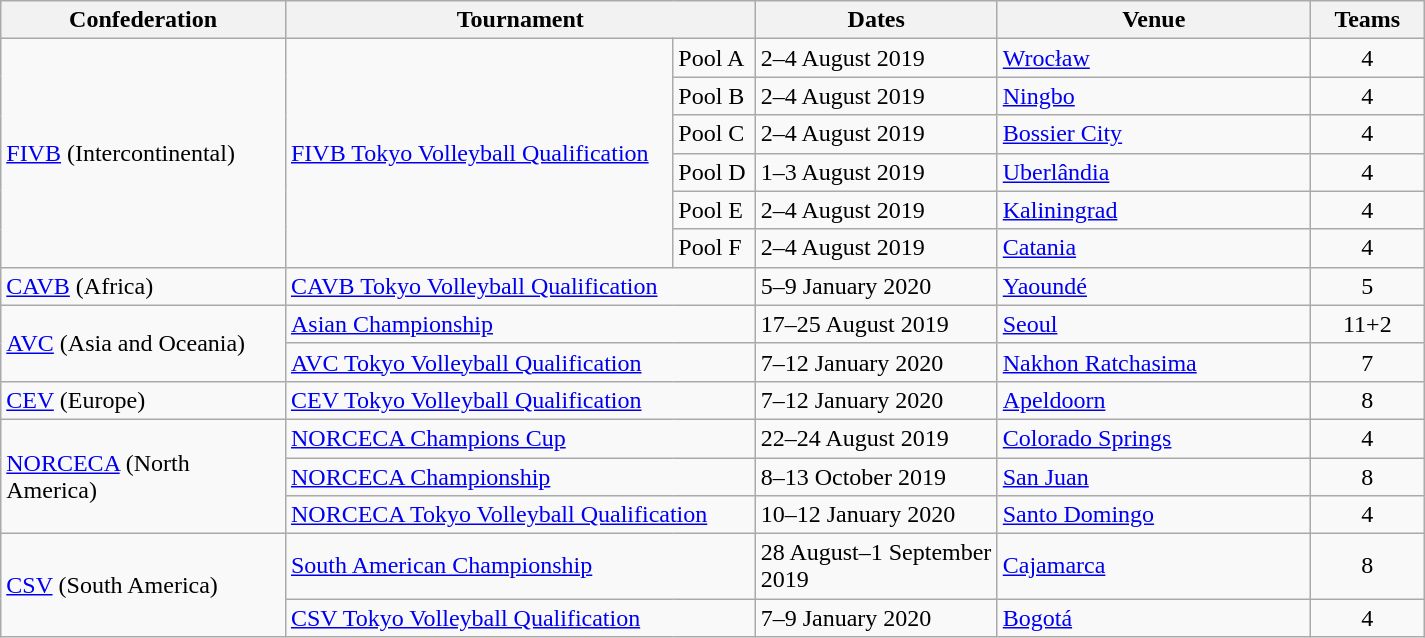<table class="wikitable" style="width: 950px;">
<tr>
<th style="width: 20%;">Confederation</th>
<th colspan="2" style="width: 33%;">Tournament</th>
<th style-"width: 23%;">Dates</th>
<th style="width: 22%;">Venue</th>
<th style="width: 8%;">Teams</th>
</tr>
<tr>
<td rowspan=6><a href='#'>FIVB</a> (Intercontinental)</td>
<td rowspan=6><a href='#'>FIVB Tokyo Volleyball Qualification</a></td>
<td>Pool A</td>
<td>2–4 August 2019</td>
<td> <a href='#'>Wrocław</a></td>
<td style="text-align:center;">4</td>
</tr>
<tr>
<td>Pool B</td>
<td>2–4 August 2019</td>
<td> <a href='#'>Ningbo</a></td>
<td style="text-align:center;">4</td>
</tr>
<tr>
<td>Pool C</td>
<td>2–4 August 2019</td>
<td> <a href='#'>Bossier City</a></td>
<td style="text-align:center;">4</td>
</tr>
<tr>
<td>Pool D</td>
<td>1–3 August 2019</td>
<td> <a href='#'>Uberlândia</a></td>
<td style="text-align:center;">4</td>
</tr>
<tr>
<td>Pool E</td>
<td>2–4 August 2019</td>
<td> <a href='#'>Kaliningrad</a></td>
<td style="text-align:center;">4</td>
</tr>
<tr>
<td>Pool F</td>
<td>2–4 August 2019</td>
<td> <a href='#'>Catania</a></td>
<td style="text-align:center;">4</td>
</tr>
<tr>
<td><a href='#'>CAVB</a> (Africa)</td>
<td colspan=2><a href='#'>CAVB Tokyo Volleyball Qualification</a></td>
<td>5–9 January 2020</td>
<td> <a href='#'>Yaoundé</a></td>
<td style="text-align:center;">5</td>
</tr>
<tr>
<td rowspan=2><a href='#'>AVC</a> (Asia and Oceania)</td>
<td colspan=2><a href='#'>Asian Championship</a></td>
<td>17–25 August 2019</td>
<td> <a href='#'>Seoul</a></td>
<td style="text-align:center;">11+2</td>
</tr>
<tr>
<td colspan=2><a href='#'>AVC Tokyo Volleyball Qualification</a></td>
<td>7–12 January 2020</td>
<td> <a href='#'>Nakhon Ratchasima</a></td>
<td style="text-align:center;">7</td>
</tr>
<tr>
<td><a href='#'>CEV</a> (Europe)</td>
<td colspan=2><a href='#'>CEV Tokyo Volleyball Qualification</a></td>
<td>7–12 January 2020</td>
<td> <a href='#'>Apeldoorn</a></td>
<td style="text-align:center;">8</td>
</tr>
<tr>
<td rowspan=3><a href='#'>NORCECA</a> (North America)</td>
<td colspan=2><a href='#'>NORCECA Champions Cup</a></td>
<td>22–24 August 2019</td>
<td> <a href='#'>Colorado Springs</a></td>
<td style="text-align:center;">4</td>
</tr>
<tr>
<td colspan=2><a href='#'>NORCECA Championship</a></td>
<td>8–13 October 2019</td>
<td> <a href='#'>San Juan</a></td>
<td style="text-align:center;">8</td>
</tr>
<tr>
<td colspan=2><a href='#'>NORCECA Tokyo Volleyball Qualification</a></td>
<td>10–12 January 2020</td>
<td> <a href='#'>Santo Domingo</a></td>
<td style="text-align:center;">4</td>
</tr>
<tr>
<td rowspan=2><a href='#'>CSV</a> (South America)</td>
<td colspan=2><a href='#'>South American Championship</a></td>
<td>28 August–1 September 2019</td>
<td> <a href='#'>Cajamarca</a></td>
<td style="text-align:center;">8</td>
</tr>
<tr>
<td colspan=2><a href='#'>CSV Tokyo Volleyball Qualification</a></td>
<td>7–9 January 2020</td>
<td> <a href='#'>Bogotá</a></td>
<td style="text-align:center;">4</td>
</tr>
</table>
